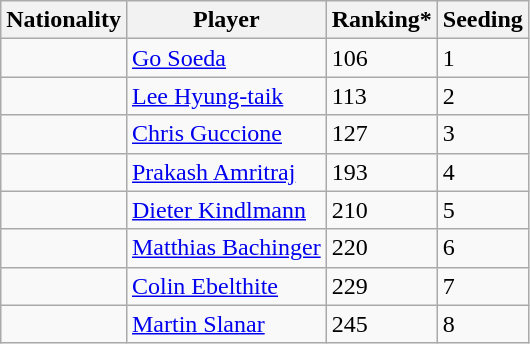<table class="wikitable" border="1">
<tr>
<th>Nationality</th>
<th>Player</th>
<th>Ranking*</th>
<th>Seeding</th>
</tr>
<tr>
<td></td>
<td><a href='#'>Go Soeda</a></td>
<td>106</td>
<td>1</td>
</tr>
<tr>
<td></td>
<td><a href='#'>Lee Hyung-taik</a></td>
<td>113</td>
<td>2</td>
</tr>
<tr>
<td></td>
<td><a href='#'>Chris Guccione</a></td>
<td>127</td>
<td>3</td>
</tr>
<tr>
<td></td>
<td><a href='#'>Prakash Amritraj</a></td>
<td>193</td>
<td>4</td>
</tr>
<tr>
<td></td>
<td><a href='#'>Dieter Kindlmann</a></td>
<td>210</td>
<td>5</td>
</tr>
<tr>
<td></td>
<td><a href='#'>Matthias Bachinger</a></td>
<td>220</td>
<td>6</td>
</tr>
<tr>
<td></td>
<td><a href='#'>Colin Ebelthite</a></td>
<td>229</td>
<td>7</td>
</tr>
<tr>
<td></td>
<td><a href='#'>Martin Slanar</a></td>
<td>245</td>
<td>8</td>
</tr>
</table>
